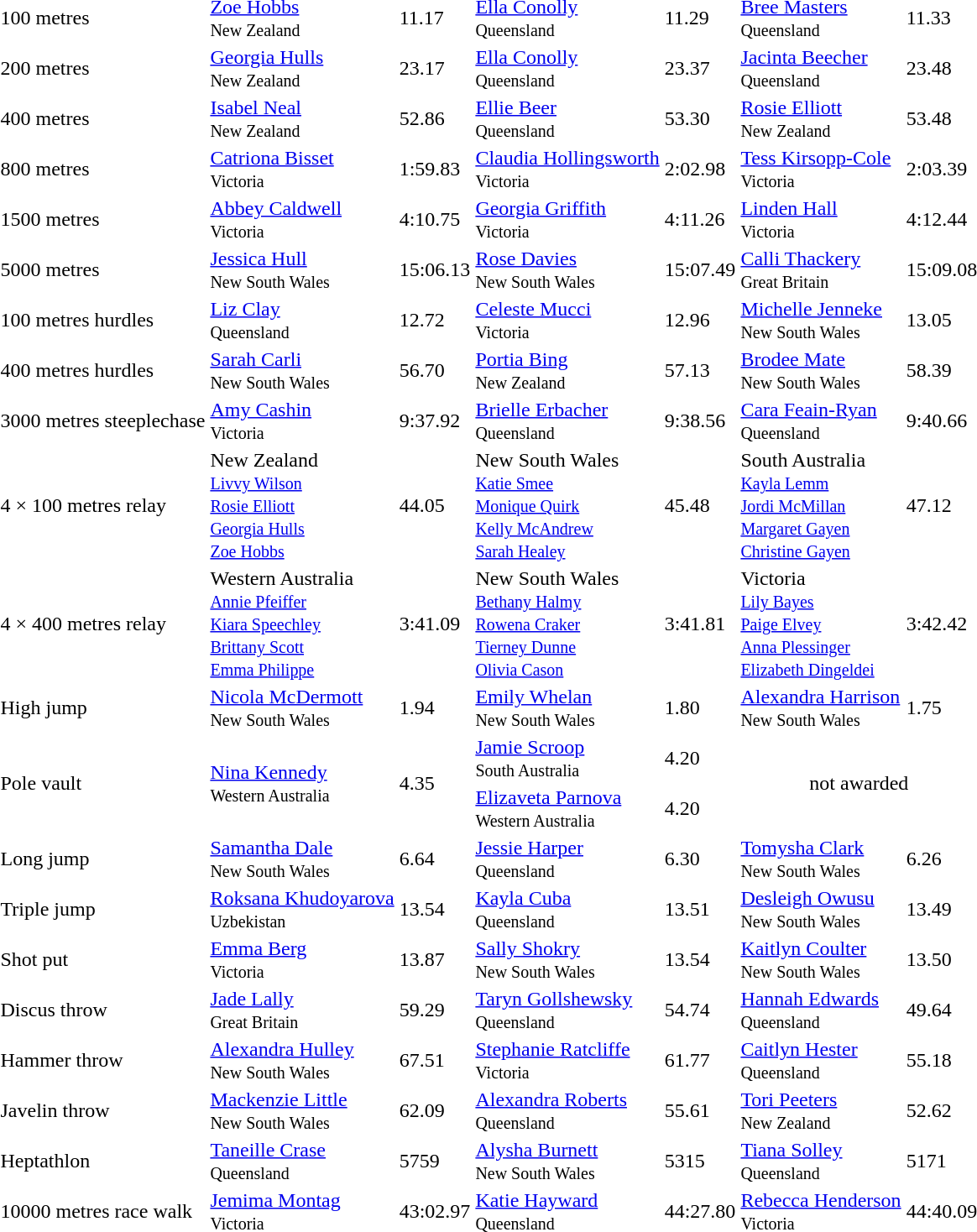<table>
<tr>
<td>100 metres</td>
<td><a href='#'>Zoe Hobbs</a><br><small>New Zealand</small></td>
<td>11.17</td>
<td><a href='#'>Ella Conolly</a><br><small>Queensland</small></td>
<td>11.29</td>
<td><a href='#'>Bree Masters</a><br><small>Queensland</small></td>
<td>11.33</td>
</tr>
<tr>
<td>200 metres</td>
<td><a href='#'>Georgia Hulls</a><br><small>New Zealand</small></td>
<td>23.17</td>
<td><a href='#'>Ella Conolly</a><br><small>Queensland</small></td>
<td>23.37</td>
<td><a href='#'>Jacinta Beecher</a><br><small>Queensland</small></td>
<td>23.48</td>
</tr>
<tr>
<td>400 metres</td>
<td><a href='#'>Isabel Neal</a><br><small>New Zealand</small></td>
<td>52.86</td>
<td><a href='#'>Ellie Beer</a><br><small>Queensland</small></td>
<td>53.30</td>
<td><a href='#'>Rosie Elliott</a><br><small>New Zealand</small></td>
<td>53.48</td>
</tr>
<tr>
<td>800 metres</td>
<td><a href='#'>Catriona Bisset</a><br><small>Victoria</small></td>
<td>1:59.83</td>
<td><a href='#'>Claudia Hollingsworth</a><br><small>Victoria</small></td>
<td>2:02.98</td>
<td><a href='#'>Tess Kirsopp-Cole</a><br><small>Victoria</small></td>
<td>2:03.39</td>
</tr>
<tr>
<td>1500 metres</td>
<td><a href='#'>Abbey Caldwell</a><br><small>Victoria</small></td>
<td>4:10.75</td>
<td><a href='#'>Georgia Griffith</a><br><small>Victoria</small></td>
<td>4:11.26</td>
<td><a href='#'>Linden Hall</a><br><small>Victoria</small></td>
<td>4:12.44</td>
</tr>
<tr>
<td>5000 metres</td>
<td><a href='#'>Jessica Hull</a><br><small>New South Wales</small></td>
<td>15:06.13</td>
<td><a href='#'>Rose Davies</a><br><small>New South Wales</small></td>
<td>15:07.49</td>
<td><a href='#'>Calli Thackery</a><br><small>Great Britain</small></td>
<td>15:09.08</td>
</tr>
<tr>
<td>100 metres hurdles</td>
<td><a href='#'>Liz Clay</a><br><small>Queensland</small></td>
<td>12.72</td>
<td><a href='#'>Celeste Mucci</a><br><small>Victoria</small></td>
<td>12.96</td>
<td><a href='#'>Michelle Jenneke</a><br><small>New South Wales</small></td>
<td>13.05</td>
</tr>
<tr>
<td>400 metres hurdles</td>
<td><a href='#'>Sarah Carli</a><br><small>New South Wales</small></td>
<td>56.70</td>
<td><a href='#'>Portia Bing</a><br><small>New Zealand</small></td>
<td>57.13</td>
<td><a href='#'>Brodee Mate</a><br><small>New South Wales</small></td>
<td>58.39</td>
</tr>
<tr>
<td>3000 metres steeplechase</td>
<td><a href='#'>Amy Cashin</a><br><small>Victoria</small></td>
<td>9:37.92</td>
<td><a href='#'>Brielle Erbacher</a><br><small>Queensland</small></td>
<td>9:38.56</td>
<td><a href='#'>Cara Feain-Ryan</a><br><small>Queensland</small></td>
<td>9:40.66</td>
</tr>
<tr>
<td>4 × 100 metres relay</td>
<td>New Zealand<br><small><a href='#'>Livvy Wilson</a><br><a href='#'>Rosie Elliott</a><br><a href='#'>Georgia Hulls</a><br><a href='#'>Zoe Hobbs</a></small></td>
<td>44.05</td>
<td>New South Wales<br><small><a href='#'>Katie Smee</a><br><a href='#'>Monique Quirk</a><br><a href='#'>Kelly McAndrew</a><br><a href='#'>Sarah Healey</a></small></td>
<td>45.48</td>
<td>South Australia<br><small><a href='#'>Kayla Lemm</a><br><a href='#'>Jordi McMillan</a><br><a href='#'>Margaret Gayen</a><br><a href='#'>Christine Gayen</a></small></td>
<td>47.12</td>
</tr>
<tr>
<td>4 × 400 metres relay</td>
<td>Western Australia<br><small><a href='#'>Annie Pfeiffer</a><br><a href='#'>Kiara Speechley</a><br><a href='#'>Brittany Scott</a><br><a href='#'>Emma Philippe</a></small></td>
<td>3:41.09</td>
<td>New South Wales<br><small><a href='#'>Bethany Halmy</a><br><a href='#'>Rowena Craker</a><br><a href='#'>Tierney Dunne</a><br><a href='#'>Olivia Cason</a></small></td>
<td>3:41.81</td>
<td>Victoria<br><small><a href='#'>Lily Bayes</a><br><a href='#'>Paige Elvey</a><br><a href='#'>Anna Plessinger</a><br><a href='#'>Elizabeth Dingeldei</a></small></td>
<td>3:42.42</td>
</tr>
<tr>
<td>High jump</td>
<td><a href='#'>Nicola McDermott</a><br><small>New South Wales</small></td>
<td>1.94</td>
<td><a href='#'>Emily Whelan</a><br><small>New South Wales</small></td>
<td>1.80</td>
<td><a href='#'>Alexandra Harrison</a><br><small>New South Wales</small></td>
<td>1.75</td>
</tr>
<tr>
<td rowspan=2>Pole vault</td>
<td rowspan=2><a href='#'>Nina Kennedy</a><br><small>Western Australia</small></td>
<td rowspan=2>4.35</td>
<td><a href='#'>Jamie Scroop</a><br><small>South Australia</small></td>
<td>4.20</td>
<td align=center colspan=2 rowspan=2>not awarded</td>
</tr>
<tr>
<td><a href='#'>Elizaveta Parnova</a><br><small>Western Australia</small></td>
<td>4.20</td>
</tr>
<tr>
<td>Long jump</td>
<td><a href='#'>Samantha Dale</a><br><small>New South Wales</small></td>
<td>6.64</td>
<td><a href='#'>Jessie Harper</a><br><small>Queensland</small></td>
<td>6.30</td>
<td><a href='#'>Tomysha Clark</a><br><small>New South Wales</small></td>
<td>6.26</td>
</tr>
<tr>
<td>Triple jump</td>
<td><a href='#'>Roksana Khudoyarova</a><br><small>Uzbekistan</small></td>
<td>13.54</td>
<td><a href='#'>Kayla Cuba</a><br><small>Queensland</small></td>
<td>13.51</td>
<td><a href='#'>Desleigh Owusu</a><br><small>New South Wales</small></td>
<td>13.49</td>
</tr>
<tr>
<td>Shot put</td>
<td><a href='#'>Emma Berg</a><br><small>Victoria</small></td>
<td>13.87</td>
<td><a href='#'>Sally Shokry</a><br><small>New South Wales</small></td>
<td>13.54</td>
<td><a href='#'>Kaitlyn Coulter</a><br><small>New South Wales</small></td>
<td>13.50</td>
</tr>
<tr>
<td>Discus throw</td>
<td><a href='#'>Jade Lally</a><br><small>Great Britain</small></td>
<td>59.29</td>
<td><a href='#'>Taryn Gollshewsky</a><br><small>Queensland</small></td>
<td>54.74</td>
<td><a href='#'>Hannah Edwards</a><br><small>Queensland</small></td>
<td>49.64</td>
</tr>
<tr>
<td>Hammer throw</td>
<td><a href='#'>Alexandra Hulley</a><br><small>New South Wales</small></td>
<td>67.51</td>
<td><a href='#'>Stephanie Ratcliffe</a><br><small>Victoria</small></td>
<td>61.77</td>
<td><a href='#'>Caitlyn Hester</a><br><small>Queensland</small></td>
<td>55.18</td>
</tr>
<tr>
<td>Javelin throw</td>
<td><a href='#'>Mackenzie Little</a><br><small>New South Wales</small></td>
<td>62.09</td>
<td><a href='#'>Alexandra Roberts</a><br><small>Queensland</small></td>
<td>55.61</td>
<td><a href='#'>Tori Peeters</a><br><small>New Zealand</small></td>
<td>52.62</td>
</tr>
<tr>
<td>Heptathlon</td>
<td><a href='#'>Taneille Crase</a><br><small>Queensland</small></td>
<td>5759</td>
<td><a href='#'>Alysha Burnett</a><br><small>New South Wales</small></td>
<td>5315</td>
<td><a href='#'>Tiana Solley</a><br><small>Queensland</small></td>
<td>5171</td>
</tr>
<tr>
<td>10000 metres race walk</td>
<td><a href='#'>Jemima Montag</a><br><small>Victoria</small></td>
<td>43:02.97</td>
<td><a href='#'>Katie Hayward</a><br><small>Queensland</small></td>
<td>44:27.80</td>
<td><a href='#'>Rebecca Henderson</a><br><small>Victoria</small></td>
<td>44:40.09</td>
</tr>
</table>
